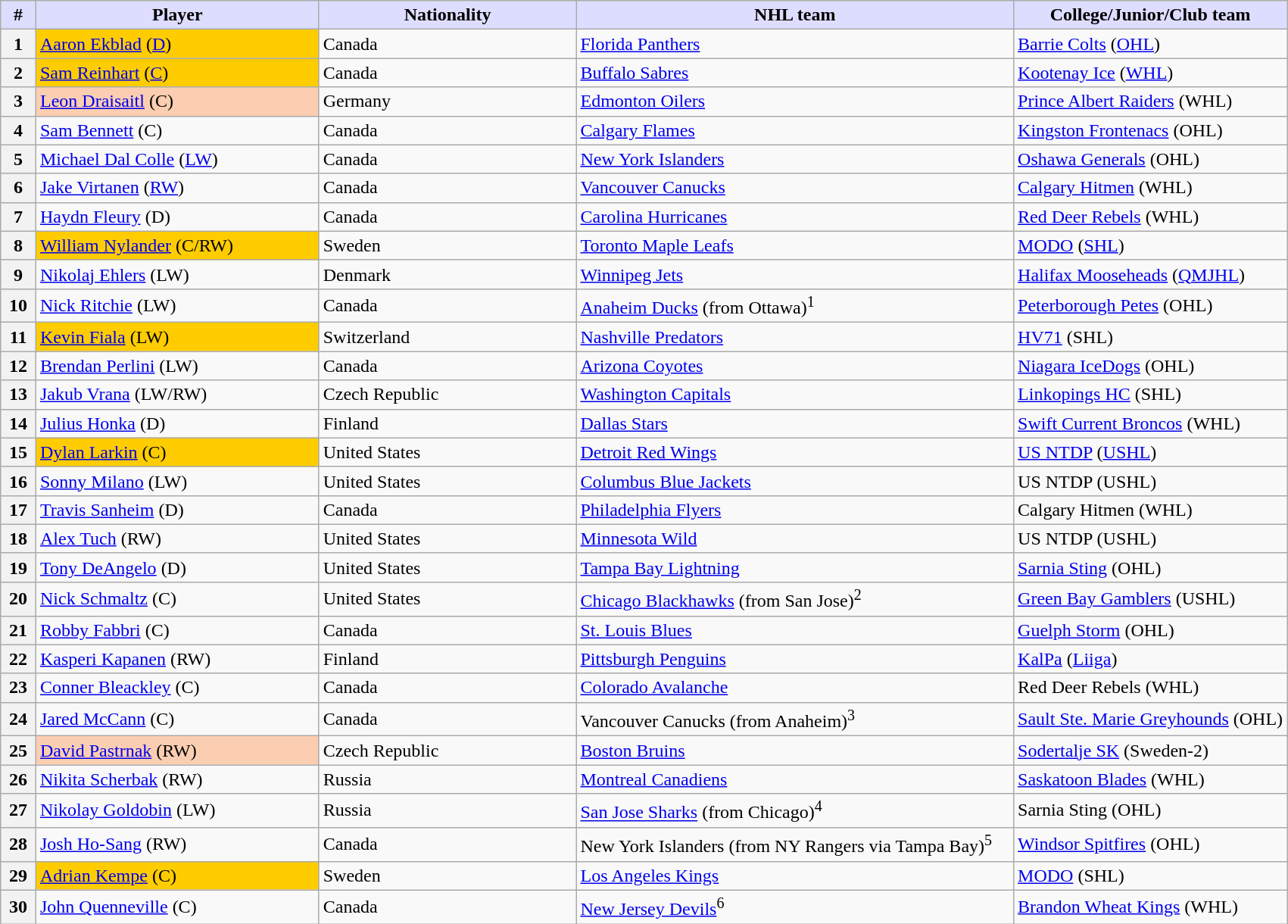<table class="wikitable">
<tr>
<th style="background:#ddf; width:2.75%;">#</th>
<th style="background:#ddf; width:22.0%;">Player</th>
<th style="background:#ddf; width:20.0%;">Nationality</th>
<th style="background:#ddf; width:34.0%;">NHL team</th>
<th style="background:#ddf; width:100.0%;">College/Junior/Club team</th>
</tr>
<tr>
<th>1</th>
<td bgcolor="#FFCC00"><a href='#'>Aaron Ekblad</a> (<a href='#'>D</a>)</td>
<td> Canada</td>
<td><a href='#'>Florida Panthers</a></td>
<td><a href='#'>Barrie Colts</a> (<a href='#'>OHL</a>)</td>
</tr>
<tr>
<th>2</th>
<td bgcolor="#FFCC00"><a href='#'>Sam Reinhart</a> (<a href='#'>C</a>)</td>
<td> Canada</td>
<td><a href='#'>Buffalo Sabres</a></td>
<td><a href='#'>Kootenay Ice</a> (<a href='#'>WHL</a>)</td>
</tr>
<tr>
<th>3</th>
<td bgcolor="#FBCEB1"><a href='#'>Leon Draisaitl</a> (C)</td>
<td> Germany</td>
<td><a href='#'>Edmonton Oilers</a></td>
<td><a href='#'>Prince Albert Raiders</a> (WHL)</td>
</tr>
<tr>
<th>4</th>
<td><a href='#'>Sam Bennett</a> (C)</td>
<td> Canada</td>
<td><a href='#'>Calgary Flames</a></td>
<td><a href='#'>Kingston Frontenacs</a> (OHL)</td>
</tr>
<tr>
<th>5</th>
<td><a href='#'>Michael Dal Colle</a> (<a href='#'>LW</a>)</td>
<td> Canada</td>
<td><a href='#'>New York Islanders</a></td>
<td><a href='#'>Oshawa Generals</a> (OHL)</td>
</tr>
<tr>
<th>6</th>
<td><a href='#'>Jake Virtanen</a> (<a href='#'>RW</a>)</td>
<td> Canada</td>
<td><a href='#'>Vancouver Canucks</a></td>
<td><a href='#'>Calgary Hitmen</a> (WHL)</td>
</tr>
<tr>
<th>7</th>
<td><a href='#'>Haydn Fleury</a> (D)</td>
<td> Canada</td>
<td><a href='#'>Carolina Hurricanes</a></td>
<td><a href='#'>Red Deer Rebels</a> (WHL)</td>
</tr>
<tr>
<th>8</th>
<td bgcolor="#FFCC00"><a href='#'>William Nylander</a> (C/RW)</td>
<td> Sweden</td>
<td><a href='#'>Toronto Maple Leafs</a></td>
<td><a href='#'>MODO</a> (<a href='#'>SHL</a>)</td>
</tr>
<tr>
<th>9</th>
<td><a href='#'>Nikolaj Ehlers</a> (LW)</td>
<td> Denmark</td>
<td><a href='#'>Winnipeg Jets</a></td>
<td><a href='#'>Halifax Mooseheads</a> (<a href='#'>QMJHL</a>)</td>
</tr>
<tr>
<th>10</th>
<td><a href='#'>Nick Ritchie</a> (LW)</td>
<td> Canada</td>
<td><a href='#'>Anaheim Ducks</a> (from Ottawa)<sup>1</sup></td>
<td><a href='#'>Peterborough Petes</a> (OHL)</td>
</tr>
<tr>
<th>11</th>
<td bgcolor="#FFCC00"><a href='#'>Kevin Fiala</a> (LW)</td>
<td> Switzerland</td>
<td><a href='#'>Nashville Predators</a></td>
<td><a href='#'>HV71</a> (SHL)</td>
</tr>
<tr>
<th>12</th>
<td><a href='#'>Brendan Perlini</a> (LW)</td>
<td> Canada</td>
<td><a href='#'>Arizona Coyotes</a></td>
<td><a href='#'>Niagara IceDogs</a> (OHL)</td>
</tr>
<tr>
<th>13</th>
<td><a href='#'>Jakub Vrana</a> (LW/RW)</td>
<td> Czech Republic</td>
<td><a href='#'>Washington Capitals</a></td>
<td><a href='#'>Linkopings HC</a> (SHL)</td>
</tr>
<tr>
<th>14</th>
<td><a href='#'>Julius Honka</a> (D)</td>
<td> Finland</td>
<td><a href='#'>Dallas Stars</a></td>
<td><a href='#'>Swift Current Broncos</a> (WHL)</td>
</tr>
<tr>
<th>15</th>
<td bgcolor="#FFCC00"><a href='#'>Dylan Larkin</a> (C)</td>
<td> United States</td>
<td><a href='#'>Detroit Red Wings</a></td>
<td><a href='#'>US NTDP</a> (<a href='#'>USHL</a>)</td>
</tr>
<tr>
<th>16</th>
<td><a href='#'>Sonny Milano</a> (LW)</td>
<td> United States</td>
<td><a href='#'>Columbus Blue Jackets</a></td>
<td>US NTDP (USHL)</td>
</tr>
<tr>
<th>17</th>
<td><a href='#'>Travis Sanheim</a> (D)</td>
<td> Canada</td>
<td><a href='#'>Philadelphia Flyers</a></td>
<td>Calgary Hitmen (WHL)</td>
</tr>
<tr>
<th>18</th>
<td><a href='#'>Alex Tuch</a> (RW)</td>
<td> United States</td>
<td><a href='#'>Minnesota Wild</a></td>
<td>US NTDP (USHL)</td>
</tr>
<tr>
<th>19</th>
<td><a href='#'>Tony DeAngelo</a> (D)</td>
<td> United States</td>
<td><a href='#'>Tampa Bay Lightning</a></td>
<td><a href='#'>Sarnia Sting</a> (OHL)</td>
</tr>
<tr>
<th>20</th>
<td><a href='#'>Nick Schmaltz</a> (C)</td>
<td> United States</td>
<td><a href='#'>Chicago Blackhawks</a> (from San Jose)<sup>2</sup></td>
<td><a href='#'>Green Bay Gamblers</a> (USHL)</td>
</tr>
<tr>
<th>21</th>
<td><a href='#'>Robby Fabbri</a> (C)</td>
<td> Canada</td>
<td><a href='#'>St. Louis Blues</a></td>
<td><a href='#'>Guelph Storm</a> (OHL)</td>
</tr>
<tr>
<th>22</th>
<td><a href='#'>Kasperi Kapanen</a> (RW)</td>
<td> Finland</td>
<td><a href='#'>Pittsburgh Penguins</a></td>
<td><a href='#'>KalPa</a> (<a href='#'>Liiga</a>)</td>
</tr>
<tr>
<th>23</th>
<td><a href='#'>Conner Bleackley</a> (C)</td>
<td> Canada</td>
<td><a href='#'>Colorado Avalanche</a></td>
<td>Red Deer Rebels (WHL)</td>
</tr>
<tr>
<th>24</th>
<td><a href='#'>Jared McCann</a> (C)</td>
<td> Canada</td>
<td>Vancouver Canucks (from Anaheim)<sup>3</sup></td>
<td><a href='#'>Sault Ste. Marie Greyhounds</a> (OHL)</td>
</tr>
<tr>
<th>25</th>
<td bgcolor="#FBCEB1"><a href='#'>David Pastrnak</a> (RW)</td>
<td> Czech Republic</td>
<td><a href='#'>Boston Bruins</a></td>
<td><a href='#'>Sodertalje SK</a> (Sweden-2)</td>
</tr>
<tr>
<th>26</th>
<td><a href='#'>Nikita Scherbak</a> (RW)</td>
<td> Russia</td>
<td><a href='#'>Montreal Canadiens</a></td>
<td><a href='#'>Saskatoon Blades</a> (WHL)</td>
</tr>
<tr>
<th>27</th>
<td><a href='#'>Nikolay Goldobin</a> (LW)</td>
<td> Russia</td>
<td><a href='#'>San Jose Sharks</a> (from Chicago)<sup>4</sup></td>
<td>Sarnia Sting (OHL)</td>
</tr>
<tr>
<th>28</th>
<td><a href='#'>Josh Ho-Sang</a> (RW)</td>
<td> Canada</td>
<td>New York Islanders (from NY Rangers via Tampa Bay)<sup>5</sup></td>
<td><a href='#'>Windsor Spitfires</a> (OHL)</td>
</tr>
<tr>
<th>29</th>
<td bgcolor="#FFCC00"><a href='#'>Adrian Kempe</a> (C)</td>
<td> Sweden</td>
<td><a href='#'>Los Angeles Kings</a></td>
<td><a href='#'>MODO</a> (SHL)</td>
</tr>
<tr>
<th>30</th>
<td><a href='#'>John Quenneville</a> (C)</td>
<td> Canada</td>
<td><a href='#'>New Jersey Devils</a><sup>6</sup></td>
<td><a href='#'>Brandon Wheat Kings</a> (WHL)</td>
</tr>
</table>
